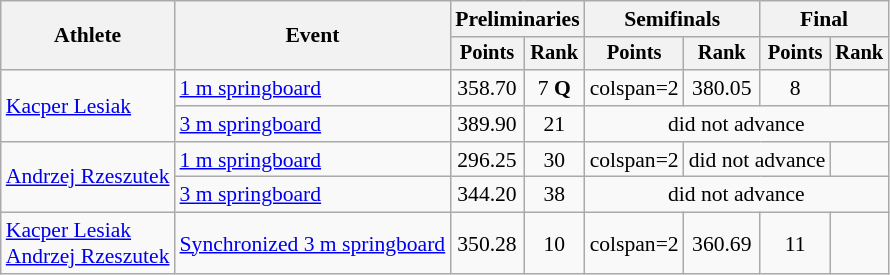<table class=wikitable style="font-size:90%;">
<tr>
<th rowspan="2">Athlete</th>
<th rowspan="2">Event</th>
<th colspan="2">Preliminaries</th>
<th colspan="2">Semifinals</th>
<th colspan="2">Final</th>
</tr>
<tr style="font-size:95%">
<th>Points</th>
<th>Rank</th>
<th>Points</th>
<th>Rank</th>
<th>Points</th>
<th>Rank</th>
</tr>
<tr align=center>
<td align=left rowspan=2><a href='#'>Kacper Lesiak</a></td>
<td align=left><a href='#'>1 m springboard</a></td>
<td>358.70</td>
<td>7 <strong>Q</strong></td>
<td>colspan=2 </td>
<td>380.05</td>
<td>8</td>
</tr>
<tr align=center>
<td align=left><a href='#'>3 m springboard</a></td>
<td>389.90</td>
<td>21</td>
<td colspan=4>did not advance</td>
</tr>
<tr align=center>
<td align=left rowspan=2><a href='#'>Andrzej Rzeszutek</a></td>
<td align=left><a href='#'>1 m springboard</a></td>
<td>296.25</td>
<td>30</td>
<td>colspan=2 </td>
<td colspan=2>did not advance</td>
</tr>
<tr align=center>
<td align=left><a href='#'>3 m springboard</a></td>
<td>344.20</td>
<td>38</td>
<td colspan=4>did not advance</td>
</tr>
<tr align=center>
<td align=left><a href='#'>Kacper Lesiak</a><br><a href='#'>Andrzej Rzeszutek</a></td>
<td align=left><a href='#'>Synchronized 3 m springboard</a></td>
<td>350.28</td>
<td>10</td>
<td>colspan=2 </td>
<td>360.69</td>
<td>11</td>
</tr>
</table>
